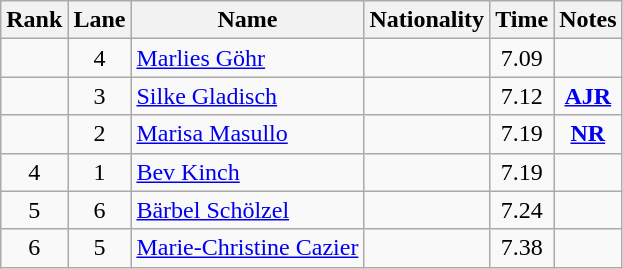<table class="wikitable sortable" style="text-align:center">
<tr>
<th>Rank</th>
<th>Lane</th>
<th>Name</th>
<th>Nationality</th>
<th>Time</th>
<th>Notes</th>
</tr>
<tr>
<td></td>
<td>4</td>
<td align="left"><a href='#'>Marlies Göhr</a></td>
<td align=left></td>
<td>7.09</td>
<td></td>
</tr>
<tr>
<td></td>
<td>3</td>
<td align="left"><a href='#'>Silke Gladisch</a></td>
<td align=left></td>
<td>7.12</td>
<td><strong><a href='#'>AJR</a></strong></td>
</tr>
<tr>
<td></td>
<td>2</td>
<td align="left"><a href='#'>Marisa Masullo</a></td>
<td align=left></td>
<td>7.19</td>
<td><strong><a href='#'>NR</a></strong></td>
</tr>
<tr>
<td>4</td>
<td>1</td>
<td align="left"><a href='#'>Bev Kinch</a></td>
<td align=left></td>
<td>7.19</td>
<td></td>
</tr>
<tr>
<td>5</td>
<td>6</td>
<td align="left"><a href='#'>Bärbel Schölzel</a></td>
<td align=left></td>
<td>7.24</td>
<td></td>
</tr>
<tr>
<td>6</td>
<td>5</td>
<td align="left"><a href='#'>Marie-Christine Cazier</a></td>
<td align=left></td>
<td>7.38</td>
<td></td>
</tr>
</table>
